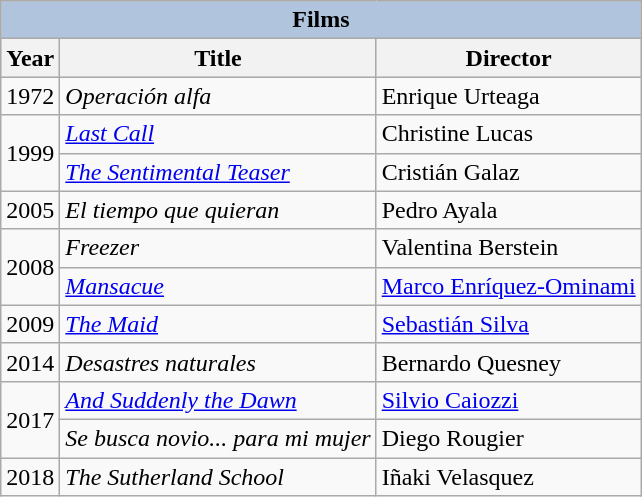<table class="wikitable">
<tr style="background:#ccc; text-align:center;">
<th colspan="3" style="background: LightSteelBlue;">Films</th>
</tr>
<tr style="background:#ccc; text-align:center;">
<th>Year</th>
<th>Title</th>
<th>Director</th>
</tr>
<tr>
<td>1972</td>
<td><em>Operación alfa</em></td>
<td>Enrique Urteaga</td>
</tr>
<tr>
<td rowspan= "2">1999</td>
<td><em><a href='#'>Last Call</a></em></td>
<td>Christine Lucas</td>
</tr>
<tr>
<td><em><a href='#'>The Sentimental Teaser</a></em></td>
<td>Cristián Galaz</td>
</tr>
<tr>
<td>2005</td>
<td><em>El tiempo que quieran</em></td>
<td>Pedro Ayala</td>
</tr>
<tr>
<td rowspan= "2">2008</td>
<td><em>Freezer</em></td>
<td>Valentina Berstein</td>
</tr>
<tr>
<td><em><a href='#'>Mansacue</a></em></td>
<td><a href='#'>Marco Enríquez-Ominami</a></td>
</tr>
<tr>
<td>2009</td>
<td><em><a href='#'>The Maid</a></em></td>
<td><a href='#'>Sebastián Silva</a></td>
</tr>
<tr>
<td>2014</td>
<td><em>Desastres naturales</em></td>
<td>Bernardo Quesney</td>
</tr>
<tr>
<td rowspan= "2">2017</td>
<td><em><a href='#'>And Suddenly the Dawn</a></em></td>
<td><a href='#'>Silvio Caiozzi</a></td>
</tr>
<tr>
<td><em>Se busca novio... para mi mujer</em></td>
<td>Diego Rougier</td>
</tr>
<tr>
<td>2018</td>
<td><em>The Sutherland School</em></td>
<td>Iñaki Velasquez</td>
</tr>
</table>
